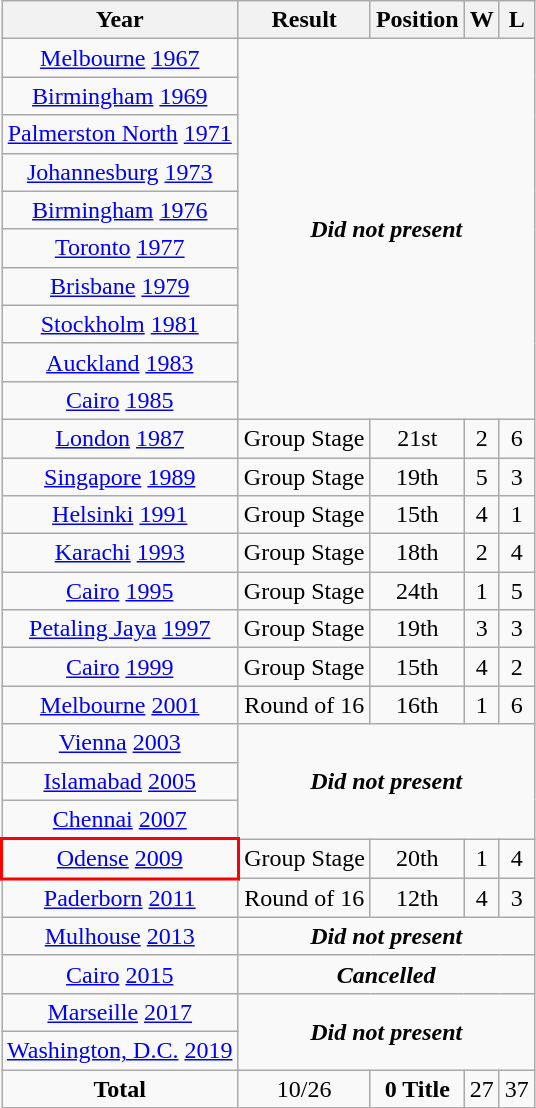<table class="wikitable" style="text-align: center;">
<tr>
<th>Year</th>
<th>Result</th>
<th>Position</th>
<th>W</th>
<th>L</th>
</tr>
<tr>
<td> <a href='#'>Melbourne</a> <a href='#'>1967</a></td>
<td rowspan="10" colspan="4" align="center"><strong><em>Did not present</em></strong></td>
</tr>
<tr>
<td> <a href='#'>Birmingham</a> <a href='#'>1969</a></td>
</tr>
<tr>
<td> <a href='#'>Palmerston North</a> <a href='#'>1971</a></td>
</tr>
<tr>
<td> <a href='#'>Johannesburg</a> <a href='#'>1973</a></td>
</tr>
<tr>
<td> <a href='#'>Birmingham</a> <a href='#'>1976</a></td>
</tr>
<tr>
<td> <a href='#'>Toronto</a> <a href='#'>1977</a></td>
</tr>
<tr>
<td> <a href='#'>Brisbane</a> <a href='#'>1979</a></td>
</tr>
<tr>
<td> <a href='#'>Stockholm</a> <a href='#'>1981</a></td>
</tr>
<tr>
<td> <a href='#'>Auckland</a> <a href='#'>1983</a></td>
</tr>
<tr>
<td> <a href='#'>Cairo</a> <a href='#'>1985</a></td>
</tr>
<tr>
<td> <a href='#'>London</a> <a href='#'>1987</a></td>
<td>Group Stage</td>
<td>21st</td>
<td>2</td>
<td>6</td>
</tr>
<tr>
<td> <a href='#'>Singapore</a> <a href='#'>1989</a></td>
<td>Group Stage</td>
<td>19th</td>
<td>5</td>
<td>3</td>
</tr>
<tr>
<td> <a href='#'>Helsinki</a> <a href='#'>1991</a></td>
<td>Group Stage</td>
<td>15th</td>
<td>4</td>
<td>1</td>
</tr>
<tr>
<td> <a href='#'>Karachi</a> <a href='#'>1993</a></td>
<td>Group Stage</td>
<td>18th</td>
<td>2</td>
<td>4</td>
</tr>
<tr>
<td> <a href='#'>Cairo</a> <a href='#'>1995</a></td>
<td>Group Stage</td>
<td>24th</td>
<td>1</td>
<td>5</td>
</tr>
<tr>
<td> <a href='#'>Petaling Jaya</a> <a href='#'>1997</a></td>
<td>Group Stage</td>
<td>19th</td>
<td>3</td>
<td>3</td>
</tr>
<tr>
<td> <a href='#'>Cairo</a> <a href='#'>1999</a></td>
<td>Group Stage</td>
<td>15th</td>
<td>4</td>
<td>2</td>
</tr>
<tr>
<td> <a href='#'>Melbourne</a> <a href='#'>2001</a></td>
<td>Round of 16</td>
<td>16th</td>
<td>1</td>
<td>6</td>
</tr>
<tr>
<td> <a href='#'>Vienna</a> <a href='#'>2003</a></td>
<td rowspan="3" colspan="4" align="center"><strong><em>Did not present</em></strong></td>
</tr>
<tr>
<td> <a href='#'>Islamabad</a> <a href='#'>2005</a></td>
</tr>
<tr>
<td> <a href='#'>Chennai</a> <a href='#'>2007</a></td>
</tr>
<tr>
<td style="border: 2px solid red"> <a href='#'>Odense</a> <a href='#'>2009</a></td>
<td>Group Stage</td>
<td>20th</td>
<td>1</td>
<td>4</td>
</tr>
<tr>
<td> <a href='#'>Paderborn</a> <a href='#'>2011</a></td>
<td>Round of 16</td>
<td>12th</td>
<td>4</td>
<td>3</td>
</tr>
<tr>
<td> <a href='#'>Mulhouse</a> <a href='#'>2013</a></td>
<td colspan="4" align="center"><strong><em>Did not present</em></strong></td>
</tr>
<tr>
<td> <a href='#'>Cairo</a> <a href='#'>2015</a></td>
<td rowspan="1" colspan="4" align="center"><strong><em>Cancelled</em></strong></td>
</tr>
<tr>
<td> <a href='#'>Marseille</a> <a href='#'>2017</a></td>
<td rowspan="2" colspan="4" align="center"><strong><em>Did not present</em></strong></td>
</tr>
<tr>
<td> <a href='#'>Washington, D.C.</a> <a href='#'>2019</a></td>
</tr>
<tr>
<td><strong>Total</strong></td>
<td>10/26</td>
<td><strong>0 Title</strong></td>
<td>27</td>
<td>37</td>
</tr>
</table>
